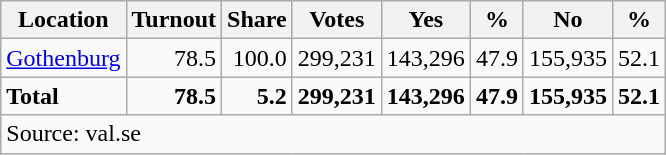<table class="wikitable sortable" style=text-align:right>
<tr>
<th>Location</th>
<th>Turnout</th>
<th>Share</th>
<th>Votes</th>
<th>Yes</th>
<th>%</th>
<th>No</th>
<th>%</th>
</tr>
<tr>
<td align=left><a href='#'>Gothenburg</a></td>
<td>78.5</td>
<td>100.0</td>
<td>299,231</td>
<td>143,296</td>
<td>47.9</td>
<td>155,935</td>
<td>52.1</td>
</tr>
<tr>
<td align=left><strong>Total</strong></td>
<td><strong>78.5</strong></td>
<td><strong>5.2</strong></td>
<td><strong>299,231</strong></td>
<td><strong>143,296</strong></td>
<td><strong>47.9</strong></td>
<td><strong>155,935</strong></td>
<td><strong>52.1</strong></td>
</tr>
<tr>
<td align=left colspan=8>Source: val.se </td>
</tr>
</table>
